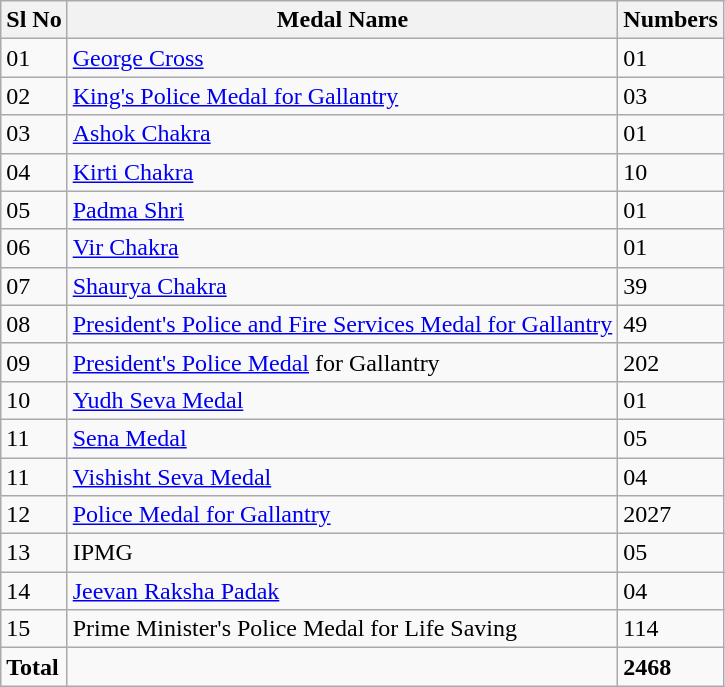<table class="wikitable mw-collapsible">
<tr>
<th>Sl No</th>
<th>Medal Name</th>
<th>Numbers</th>
</tr>
<tr>
<td>01</td>
<td><a href='#'>George Cross</a></td>
<td>01</td>
</tr>
<tr>
<td>02</td>
<td><a href='#'>King's Police Medal for Gallantry</a></td>
<td>03</td>
</tr>
<tr>
<td>03</td>
<td><a href='#'>Ashok Chakra</a></td>
<td>01</td>
</tr>
<tr>
<td>04</td>
<td><a href='#'>Kirti Chakra</a></td>
<td>10</td>
</tr>
<tr>
<td>05</td>
<td><a href='#'>Padma Shri</a></td>
<td>01</td>
</tr>
<tr>
<td>06</td>
<td><a href='#'>Vir Chakra</a></td>
<td>01</td>
</tr>
<tr>
<td>07</td>
<td><a href='#'>Shaurya Chakra</a></td>
<td>39</td>
</tr>
<tr>
<td>08</td>
<td><a href='#'>President's Police and Fire Services Medal for Gallantry</a></td>
<td>49</td>
</tr>
<tr>
<td>09</td>
<td><a href='#'>President's Police Medal</a> for Gallantry</td>
<td>202</td>
</tr>
<tr>
<td>10</td>
<td><a href='#'>Yudh Seva Medal</a></td>
<td>01</td>
</tr>
<tr>
<td>11</td>
<td><a href='#'>Sena Medal</a></td>
<td>05</td>
</tr>
<tr>
<td>11</td>
<td><a href='#'>Vishisht Seva Medal</a></td>
<td>04</td>
</tr>
<tr>
<td>12</td>
<td><a href='#'>Police Medal for Gallantry</a></td>
<td>2027</td>
</tr>
<tr>
<td>13</td>
<td>IPMG</td>
<td>05</td>
</tr>
<tr>
<td>14</td>
<td><a href='#'>Jeevan Raksha Padak</a></td>
<td>04</td>
</tr>
<tr>
<td>15</td>
<td>Prime Minister's Police Medal for Life Saving</td>
<td>114</td>
</tr>
<tr>
<td><strong>Total</strong></td>
<td></td>
<td><strong>2468</strong></td>
</tr>
</table>
